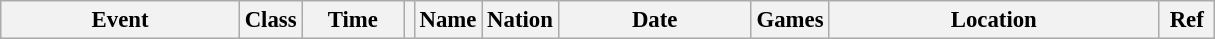<table class="wikitable" style="font-size: 95%;">
<tr>
<th style="width:10em">Event</th>
<th>Class</th>
<th style="width:4em">Time</th>
<th class="unsortable"></th>
<th>Name</th>
<th>Nation</th>
<th style="width:8em">Date</th>
<th>Games</th>
<th style="width:14em">Location</th>
<th style="width:2em">Ref<br>



</th>
</tr>
</table>
